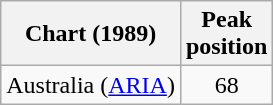<table class="wikitable sortable plainrowheaders" style="text-align:center">
<tr>
<th scope="col">Chart (1989)</th>
<th scope="col">Peak<br> position</th>
</tr>
<tr>
<td>Australia (<a href='#'>ARIA</a>)</td>
<td style="text-align:center;">68</td>
</tr>
</table>
